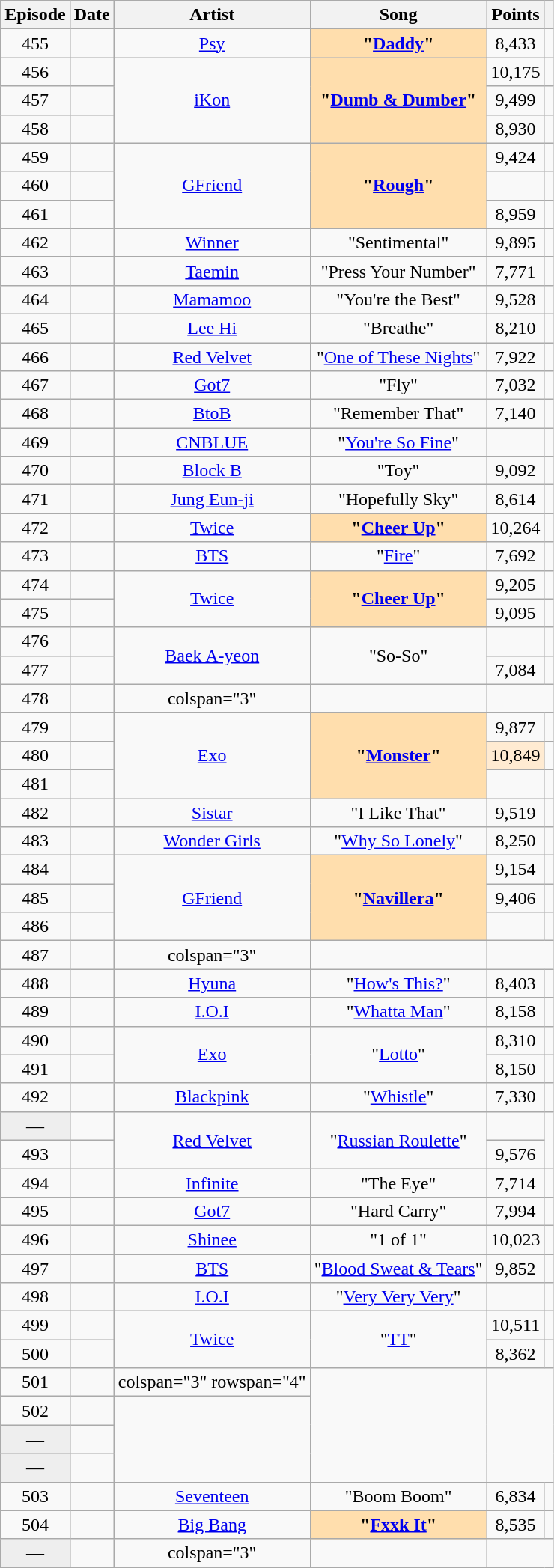<table class="wikitable sortable" style=text-align:center>
<tr>
<th>Episode</th>
<th>Date</th>
<th>Artist</th>
<th>Song</th>
<th>Points</th>
<th class="unsortable"></th>
</tr>
<tr>
<td>455</td>
<td></td>
<td><a href='#'>Psy</a></td>
<td style="font-weight: bold; background: navajowhite;">"<a href='#'>Daddy</a>"</td>
<td>8,433</td>
<td></td>
</tr>
<tr>
<td>456</td>
<td></td>
<td rowspan="3"><a href='#'>iKon</a></td>
<td rowspan="3" style="font-weight: bold; background: navajowhite;">"<a href='#'>Dumb & Dumber</a>"</td>
<td>10,175</td>
<td></td>
</tr>
<tr>
<td>457</td>
<td></td>
<td>9,499</td>
<td></td>
</tr>
<tr>
<td>458</td>
<td></td>
<td>8,930</td>
<td></td>
</tr>
<tr>
<td>459</td>
<td></td>
<td rowspan="3"><a href='#'>GFriend</a></td>
<td rowspan="3" style="font-weight: bold; background: navajowhite;">"<a href='#'>Rough</a>"</td>
<td>9,424</td>
<td></td>
</tr>
<tr>
<td>460</td>
<td></td>
<td></td>
<td></td>
</tr>
<tr>
<td>461</td>
<td></td>
<td>8,959</td>
<td></td>
</tr>
<tr>
<td>462</td>
<td></td>
<td><a href='#'>Winner</a></td>
<td>"Sentimental"</td>
<td>9,895</td>
<td></td>
</tr>
<tr>
<td>463</td>
<td></td>
<td><a href='#'>Taemin</a></td>
<td>"Press Your Number"</td>
<td>7,771</td>
<td></td>
</tr>
<tr>
<td>464</td>
<td></td>
<td><a href='#'>Mamamoo</a></td>
<td>"You're the Best"</td>
<td>9,528</td>
<td></td>
</tr>
<tr>
<td>465</td>
<td></td>
<td><a href='#'>Lee Hi</a></td>
<td>"Breathe"</td>
<td>8,210</td>
<td></td>
</tr>
<tr>
<td>466</td>
<td></td>
<td><a href='#'>Red Velvet</a></td>
<td>"<a href='#'>One of These Nights</a>"</td>
<td>7,922</td>
<td></td>
</tr>
<tr>
<td>467</td>
<td></td>
<td><a href='#'>Got7</a></td>
<td>"Fly"</td>
<td>7,032</td>
<td></td>
</tr>
<tr>
<td>468</td>
<td></td>
<td><a href='#'>BtoB</a></td>
<td>"Remember That"</td>
<td>7,140</td>
<td></td>
</tr>
<tr>
<td>469</td>
<td></td>
<td><a href='#'>CNBLUE</a></td>
<td>"<a href='#'>You're So Fine</a>"</td>
<td></td>
<td></td>
</tr>
<tr>
<td>470</td>
<td></td>
<td><a href='#'>Block B</a></td>
<td>"Toy"</td>
<td>9,092</td>
<td></td>
</tr>
<tr>
<td>471</td>
<td></td>
<td><a href='#'>Jung Eun-ji</a></td>
<td>"Hopefully Sky"</td>
<td>8,614</td>
<td></td>
</tr>
<tr>
<td>472</td>
<td></td>
<td><a href='#'>Twice</a></td>
<td style="font-weight: bold; background: navajowhite;">"<a href='#'>Cheer Up</a>"</td>
<td>10,264</td>
<td></td>
</tr>
<tr>
<td>473</td>
<td></td>
<td><a href='#'>BTS</a></td>
<td>"<a href='#'>Fire</a>"</td>
<td>7,692</td>
<td></td>
</tr>
<tr>
<td>474</td>
<td></td>
<td rowspan="2"><a href='#'>Twice</a></td>
<td rowspan="2" style="font-weight: bold; background: navajowhite;">"<a href='#'>Cheer Up</a>"</td>
<td>9,205</td>
<td></td>
</tr>
<tr>
<td>475</td>
<td></td>
<td>9,095</td>
<td></td>
</tr>
<tr>
<td>476</td>
<td></td>
<td rowspan="2"><a href='#'>Baek A-yeon</a></td>
<td rowspan="2">"So-So"</td>
<td></td>
<td></td>
</tr>
<tr>
<td>477</td>
<td></td>
<td>7,084</td>
<td></td>
</tr>
<tr>
<td>478</td>
<td></td>
<td>colspan="3" </td>
<td></td>
</tr>
<tr>
<td>479</td>
<td></td>
<td rowspan="3"><a href='#'>Exo</a></td>
<td rowspan="3" style="font-weight: bold; background: navajowhite;">"<a href='#'>Monster</a>"</td>
<td>9,877</td>
<td></td>
</tr>
<tr>
<td>480</td>
<td></td>
<td style="background:#ffebd2;">10,849</td>
<td></td>
</tr>
<tr>
<td>481</td>
<td></td>
<td></td>
<td></td>
</tr>
<tr>
<td>482</td>
<td></td>
<td><a href='#'>Sistar</a></td>
<td>"I Like That"</td>
<td>9,519</td>
<td></td>
</tr>
<tr>
<td>483</td>
<td></td>
<td><a href='#'>Wonder Girls</a></td>
<td>"<a href='#'>Why So Lonely</a>"</td>
<td>8,250</td>
<td></td>
</tr>
<tr>
<td>484</td>
<td></td>
<td rowspan="3"><a href='#'>GFriend</a></td>
<td rowspan="3" style="font-weight: bold; background: navajowhite;">"<a href='#'>Navillera</a>"</td>
<td>9,154</td>
<td></td>
</tr>
<tr>
<td>485</td>
<td></td>
<td>9,406</td>
<td></td>
</tr>
<tr>
<td>486</td>
<td></td>
<td></td>
<td></td>
</tr>
<tr>
<td>487</td>
<td></td>
<td>colspan="3" </td>
<td></td>
</tr>
<tr>
<td>488</td>
<td></td>
<td><a href='#'>Hyuna</a></td>
<td>"<a href='#'>How's This?</a>"</td>
<td>8,403</td>
<td></td>
</tr>
<tr>
<td>489</td>
<td></td>
<td><a href='#'>I.O.I</a></td>
<td>"<a href='#'>Whatta Man</a>"</td>
<td>8,158</td>
<td></td>
</tr>
<tr>
<td>490</td>
<td></td>
<td rowspan="2"><a href='#'>Exo</a></td>
<td rowspan="2">"<a href='#'>Lotto</a>"</td>
<td>8,310</td>
<td></td>
</tr>
<tr>
<td>491</td>
<td></td>
<td>8,150</td>
<td></td>
</tr>
<tr>
<td>492</td>
<td></td>
<td><a href='#'>Blackpink</a></td>
<td>"<a href='#'>Whistle</a>"</td>
<td>7,330</td>
<td></td>
</tr>
<tr>
<td style="background:#eee;">—</td>
<td></td>
<td rowspan="2"><a href='#'>Red Velvet</a></td>
<td rowspan="2">"<a href='#'>Russian Roulette</a>"</td>
<td></td>
<td rowspan="2"></td>
</tr>
<tr>
<td>493</td>
<td></td>
<td>9,576</td>
</tr>
<tr>
<td>494</td>
<td></td>
<td><a href='#'>Infinite</a></td>
<td>"The Eye"</td>
<td>7,714</td>
<td></td>
</tr>
<tr>
<td>495</td>
<td></td>
<td><a href='#'>Got7</a></td>
<td>"Hard Carry"</td>
<td>7,994</td>
<td></td>
</tr>
<tr>
<td>496</td>
<td></td>
<td><a href='#'>Shinee</a></td>
<td>"1 of 1"</td>
<td>10,023</td>
<td></td>
</tr>
<tr>
<td>497</td>
<td></td>
<td><a href='#'>BTS</a></td>
<td>"<a href='#'>Blood Sweat & Tears</a>"</td>
<td>9,852</td>
<td></td>
</tr>
<tr>
<td>498</td>
<td></td>
<td><a href='#'>I.O.I</a></td>
<td>"<a href='#'>Very Very Very</a>"</td>
<td></td>
<td></td>
</tr>
<tr>
<td>499</td>
<td></td>
<td rowspan="2"><a href='#'>Twice</a></td>
<td rowspan="2">"<a href='#'>TT</a>"</td>
<td>10,511</td>
<td></td>
</tr>
<tr>
<td>500</td>
<td></td>
<td>8,362</td>
<td></td>
</tr>
<tr>
<td>501</td>
<td></td>
<td>colspan="3" rowspan="4" </td>
<td rowspan="4"></td>
</tr>
<tr>
<td>502</td>
<td></td>
</tr>
<tr>
<td style="background:#eee;">—</td>
<td></td>
</tr>
<tr>
<td style="background:#eee;">—</td>
<td></td>
</tr>
<tr>
<td>503</td>
<td></td>
<td><a href='#'>Seventeen</a></td>
<td>"Boom Boom"</td>
<td>6,834</td>
<td></td>
</tr>
<tr>
<td>504</td>
<td></td>
<td><a href='#'>Big Bang</a></td>
<td style="font-weight: bold; background: navajowhite;">"<a href='#'>Fxxk It</a>"</td>
<td>8,535</td>
<td></td>
</tr>
<tr>
<td style="background:#eee;">—</td>
<td></td>
<td>colspan="3" </td>
<td></td>
</tr>
<tr>
</tr>
</table>
